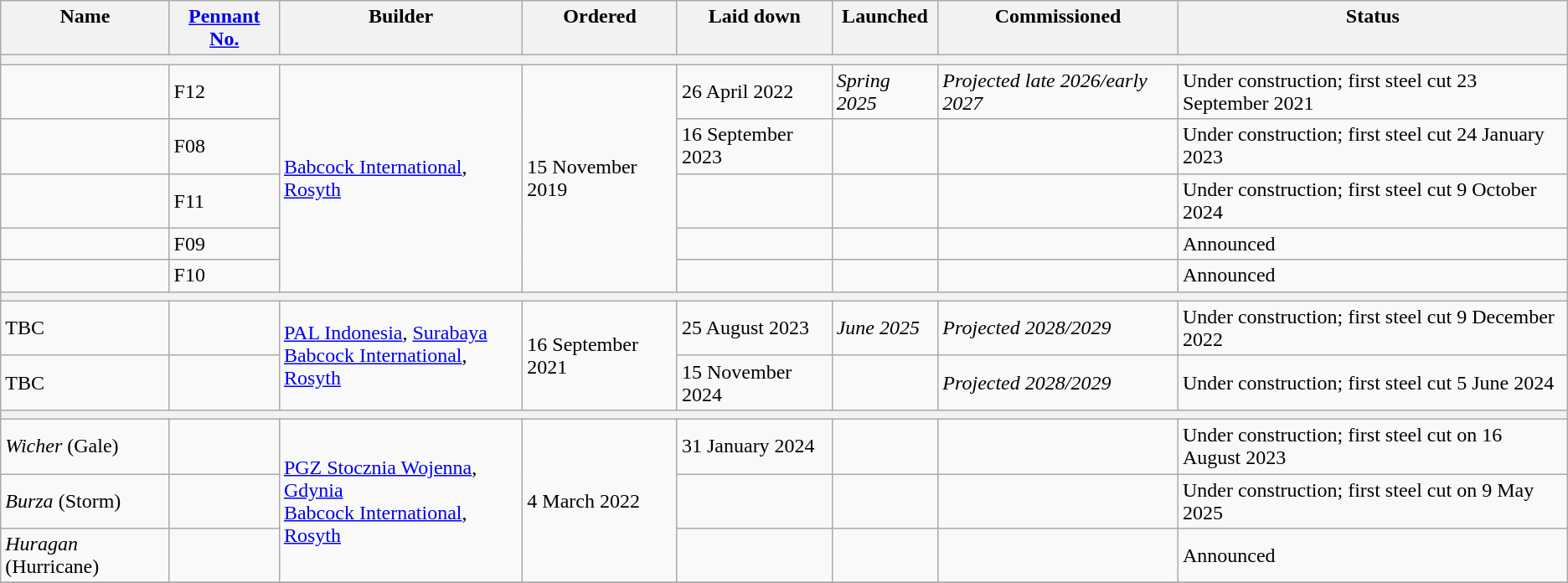<table class="wikitable">
<tr valign="top">
<th>Name</th>
<th><a href='#'>Pennant No.</a></th>
<th>Builder</th>
<th>Ordered</th>
<th>Laid down</th>
<th>Launched</th>
<th>Commissioned</th>
<th>Status</th>
</tr>
<tr>
<th colspan="9"></th>
</tr>
<tr>
<td></td>
<td>F12</td>
<td rowspan="5"><a href='#'>Babcock International</a>, <a href='#'>Rosyth</a></td>
<td rowspan="5">15 November 2019</td>
<td>26 April 2022</td>
<td><em>Spring 2025</em></td>
<td><em>Projected late 2026/early 2027</em></td>
<td>Under construction; first steel cut 23 September 2021</td>
</tr>
<tr>
<td></td>
<td>F08</td>
<td>16 September 2023</td>
<td></td>
<td></td>
<td>Under construction; first steel cut 24 January 2023</td>
</tr>
<tr>
<td></td>
<td>F11</td>
<td></td>
<td></td>
<td></td>
<td>Under construction; first steel cut 9 October 2024</td>
</tr>
<tr>
<td></td>
<td>F09</td>
<td></td>
<td></td>
<td></td>
<td>Announced</td>
</tr>
<tr>
<td></td>
<td>F10</td>
<td></td>
<td></td>
<td></td>
<td>Announced</td>
</tr>
<tr>
<th colspan="9"></th>
</tr>
<tr>
<td>TBC</td>
<td></td>
<td rowspan="2"><a href='#'>PAL Indonesia</a>, <a href='#'>Surabaya</a><br><a href='#'>Babcock International</a>, <a href='#'>Rosyth</a></td>
<td rowspan="2">16 September 2021</td>
<td>25 August 2023</td>
<td><em>June 2025</em></td>
<td><em>Projected 2028/2029</em></td>
<td>Under construction; first steel cut 9 December 2022</td>
</tr>
<tr>
<td>TBC</td>
<td></td>
<td>15 November 2024</td>
<td></td>
<td><em>Projected 2028/2029</em></td>
<td>Under construction; first steel cut 5 June 2024</td>
</tr>
<tr>
<th colspan="9"></th>
</tr>
<tr>
<td><em>Wicher</em> (Gale)</td>
<td></td>
<td rowspan="3"><a href='#'>PGZ Stocznia Wojenna</a>, <a href='#'>Gdynia</a><br><a href='#'>Babcock International</a>, <a href='#'>Rosyth</a></td>
<td rowspan="3">4 March 2022</td>
<td>31 January 2024</td>
<td></td>
<td></td>
<td>Under construction; first steel cut on 16 August 2023</td>
</tr>
<tr>
<td><em>Burza</em> (Storm)</td>
<td></td>
<td></td>
<td></td>
<td></td>
<td>Under construction; first steel cut on 9 May 2025</td>
</tr>
<tr>
<td><em>Huragan</em> (Hurricane)</td>
<td></td>
<td></td>
<td></td>
<td></td>
<td>Announced</td>
</tr>
<tr>
</tr>
</table>
